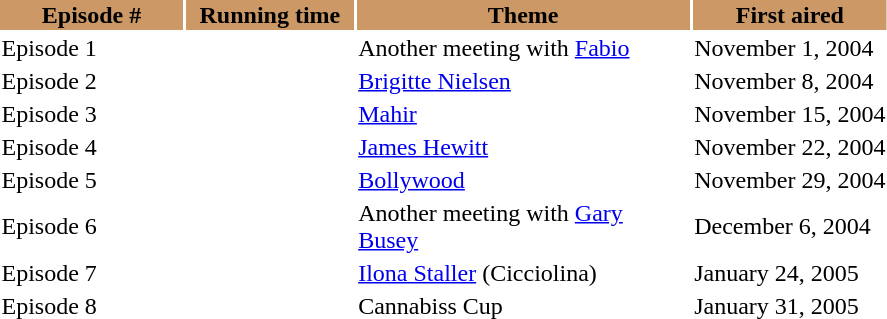<table class="toccolours">
<tr>
<th bgcolor=#cc9966>Episode #</th>
<th bgcolor=#cc9966>  Running time  </th>
<th bgcolor=#cc9966>Theme</th>
<th bgcolor=#cc9966>First aired</th>
</tr>
<tr>
<td style="width:120px">Episode 1</td>
<td></td>
<td style="width:220px">Another meeting with <a href='#'>Fabio</a></td>
<td>November 1, 2004</td>
</tr>
<tr>
<td>Episode 2</td>
<td></td>
<td><a href='#'>Brigitte Nielsen</a></td>
<td>November 8, 2004</td>
</tr>
<tr>
<td>Episode 3</td>
<td></td>
<td><a href='#'>Mahir</a></td>
<td>November 15, 2004</td>
</tr>
<tr>
<td>Episode 4</td>
<td></td>
<td><a href='#'>James Hewitt</a></td>
<td>November 22, 2004</td>
</tr>
<tr>
<td>Episode 5</td>
<td></td>
<td><a href='#'>Bollywood</a></td>
<td>November 29, 2004</td>
</tr>
<tr>
<td>Episode 6</td>
<td></td>
<td>Another meeting with <a href='#'>Gary Busey</a></td>
<td>December 6, 2004</td>
</tr>
<tr>
<td>Episode 7</td>
<td></td>
<td><a href='#'>Ilona Staller</a> (Cicciolina)</td>
<td>January 24, 2005</td>
</tr>
<tr>
<td>Episode 8</td>
<td></td>
<td>Cannabiss Cup</td>
<td>January 31, 2005</td>
</tr>
</table>
